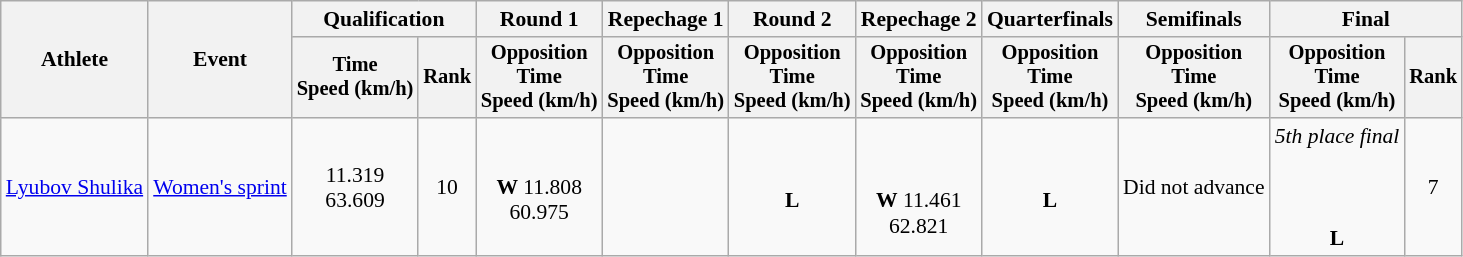<table class="wikitable" style="font-size:90%">
<tr>
<th rowspan="2">Athlete</th>
<th rowspan="2">Event</th>
<th colspan=2>Qualification</th>
<th>Round 1</th>
<th>Repechage 1</th>
<th>Round 2</th>
<th>Repechage 2</th>
<th>Quarterfinals</th>
<th>Semifinals</th>
<th colspan=2>Final</th>
</tr>
<tr style="font-size:95%">
<th>Time<br>Speed (km/h)</th>
<th>Rank</th>
<th>Opposition<br>Time<br>Speed (km/h)</th>
<th>Opposition<br>Time<br>Speed (km/h)</th>
<th>Opposition<br>Time<br>Speed (km/h)</th>
<th>Opposition<br>Time<br>Speed (km/h)</th>
<th>Opposition<br>Time<br>Speed (km/h)</th>
<th>Opposition<br>Time<br>Speed (km/h)</th>
<th>Opposition<br>Time<br>Speed (km/h)</th>
<th>Rank</th>
</tr>
<tr align=center>
<td align=left><a href='#'>Lyubov Shulika</a></td>
<td align=left><a href='#'>Women's sprint</a></td>
<td>11.319<br>63.609</td>
<td>10</td>
<td><br><strong>W</strong> 11.808<br>60.975</td>
<td></td>
<td><br><strong>L</strong></td>
<td><br><br><strong>W</strong> 11.461<br>62.821</td>
<td><br><strong>L</strong></td>
<td>Did not advance</td>
<td><em>5th place final</em><br><br><br><br><strong>L</strong></td>
<td>7</td>
</tr>
</table>
